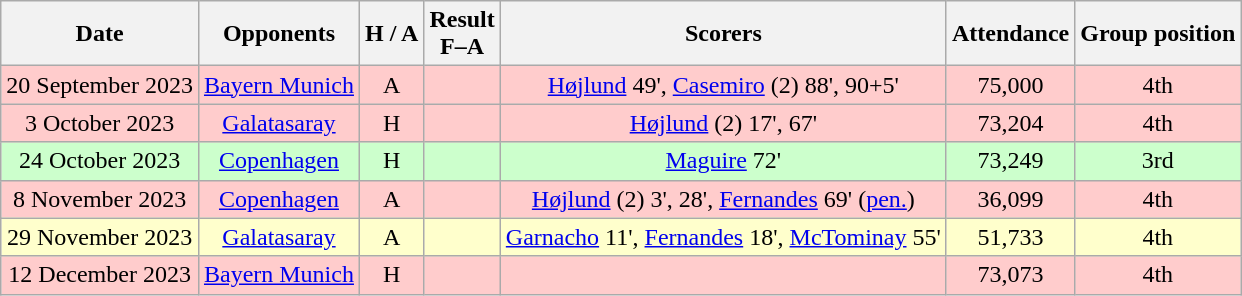<table class="wikitable" style="text-align:center">
<tr>
<th>Date</th>
<th>Opponents</th>
<th>H / A</th>
<th>Result<br>F–A</th>
<th>Scorers</th>
<th>Attendance</th>
<th>Group position</th>
</tr>
<tr bgcolor="#ffcccc">
<td>20 September 2023</td>
<td><a href='#'>Bayern Munich</a></td>
<td>A</td>
<td></td>
<td><a href='#'>Højlund</a> 49', <a href='#'>Casemiro</a> (2) 88', 90+5'</td>
<td>75,000</td>
<td>4th</td>
</tr>
<tr bgcolor="#ffcccc">
<td>3 October 2023</td>
<td><a href='#'>Galatasaray</a></td>
<td>H</td>
<td></td>
<td><a href='#'>Højlund</a> (2) 17', 67'</td>
<td>73,204</td>
<td>4th</td>
</tr>
<tr bgcolor="#ccffcc">
<td>24 October 2023</td>
<td><a href='#'>Copenhagen</a></td>
<td>H</td>
<td></td>
<td><a href='#'>Maguire</a> 72'</td>
<td>73,249</td>
<td>3rd</td>
</tr>
<tr bgcolor="#ffcccc">
<td>8 November 2023</td>
<td><a href='#'>Copenhagen</a></td>
<td>A</td>
<td></td>
<td><a href='#'>Højlund</a> (2) 3', 28', <a href='#'>Fernandes</a> 69' (<a href='#'>pen.</a>)</td>
<td>36,099</td>
<td>4th</td>
</tr>
<tr bgcolor="#ffffcc">
<td>29 November 2023</td>
<td><a href='#'>Galatasaray</a></td>
<td>A</td>
<td></td>
<td><a href='#'>Garnacho</a> 11', <a href='#'>Fernandes</a> 18', <a href='#'>McTominay</a> 55'</td>
<td>51,733</td>
<td>4th</td>
</tr>
<tr bgcolor="#ffcccc">
<td>12 December 2023</td>
<td><a href='#'>Bayern Munich</a></td>
<td>H</td>
<td></td>
<td></td>
<td>73,073</td>
<td>4th</td>
</tr>
</table>
